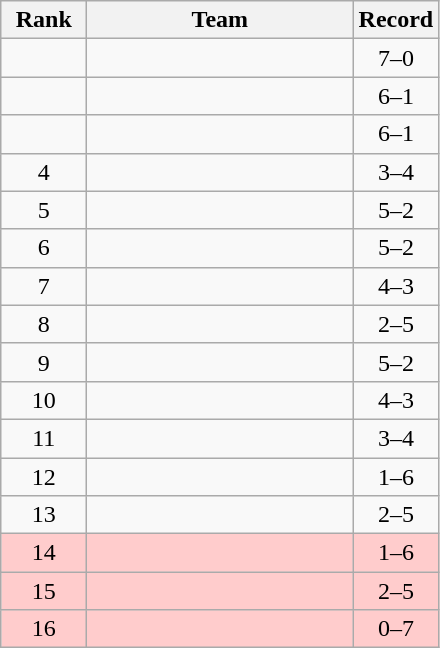<table class="wikitable" style="text-align: center">
<tr>
<th width=50>Rank</th>
<th width=170>Team</th>
<th width=50>Record</th>
</tr>
<tr>
<td></td>
<td align=left></td>
<td>7–0</td>
</tr>
<tr>
<td></td>
<td align=left></td>
<td>6–1</td>
</tr>
<tr>
<td></td>
<td align=left></td>
<td>6–1</td>
</tr>
<tr>
<td>4</td>
<td align=left></td>
<td>3–4</td>
</tr>
<tr>
<td>5</td>
<td align=left></td>
<td>5–2</td>
</tr>
<tr>
<td>6</td>
<td align=left></td>
<td>5–2</td>
</tr>
<tr>
<td>7</td>
<td align=left></td>
<td>4–3</td>
</tr>
<tr>
<td>8</td>
<td align=left></td>
<td>2–5</td>
</tr>
<tr>
<td>9</td>
<td align=left></td>
<td>5–2</td>
</tr>
<tr>
<td>10</td>
<td align=left></td>
<td>4–3</td>
</tr>
<tr>
<td>11</td>
<td align=left></td>
<td>3–4</td>
</tr>
<tr>
<td>12</td>
<td align=left></td>
<td>1–6</td>
</tr>
<tr>
<td>13</td>
<td align=left></td>
<td>2–5</td>
</tr>
<tr bgcolor=#ffcccc>
<td>14</td>
<td align=left></td>
<td>1–6</td>
</tr>
<tr bgcolor=#ffcccc>
<td>15</td>
<td align=left></td>
<td>2–5</td>
</tr>
<tr bgcolor=#ffcccc>
<td>16</td>
<td align=left></td>
<td>0–7</td>
</tr>
</table>
